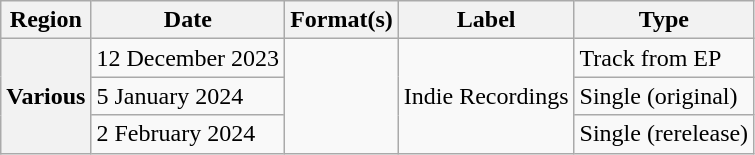<table class="wikitable plainrowheaders">
<tr>
<th scope="col">Region</th>
<th scope="col">Date</th>
<th scope="col">Format(s)</th>
<th scope="col">Label</th>
<th scope="col">Type</th>
</tr>
<tr>
<th scope="row" rowspan="3">Various</th>
<td>12 December 2023</td>
<td rowspan="3"></td>
<td rowspan="3">Indie Recordings</td>
<td>Track from EP</td>
</tr>
<tr>
<td>5 January 2024</td>
<td>Single (original)</td>
</tr>
<tr>
<td>2 February 2024</td>
<td>Single (rerelease)</td>
</tr>
</table>
